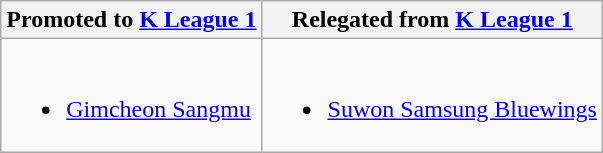<table class="wikitable">
<tr>
<th> Promoted to <a href='#'>K League 1</a></th>
<th> Relegated from <a href='#'>K League 1</a></th>
</tr>
<tr>
<td><br><ul><li><a href='#'>Gimcheon Sangmu</a></li></ul></td>
<td><br><ul><li><a href='#'>Suwon Samsung Bluewings</a></li></ul></td>
</tr>
</table>
